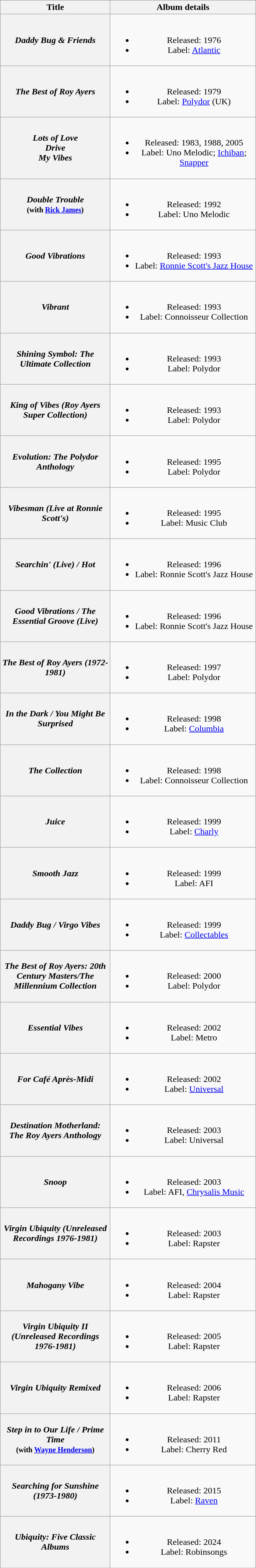<table class="wikitable plainrowheaders" style="text-align:center;">
<tr>
<th scope="col" style="width:12em;">Title</th>
<th scope="col" style="width:16em;">Album details</th>
</tr>
<tr>
<th scope="row"><em>Daddy Bug & Friends</em></th>
<td><br><ul><li>Released: 1976</li><li>Label: <a href='#'>Atlantic</a></li></ul></td>
</tr>
<tr>
<th scope="row"><em>The Best of Roy Ayers</em></th>
<td><br><ul><li>Released: 1979</li><li>Label: <a href='#'>Polydor</a> (UK)</li></ul></td>
</tr>
<tr>
<th scope="row"><em>Lots of Love</em><br><em>Drive</em><br><em>My Vibes</em></th>
<td><br><ul><li>Released: 1983, 1988, 2005</li><li>Label: Uno Melodic; <a href='#'>Ichiban</a>; <a href='#'>Snapper</a></li></ul></td>
</tr>
<tr>
<th scope="row"><em>Double Trouble</em><br><small>(with <a href='#'>Rick James</a>)</small></th>
<td><br><ul><li>Released: 1992</li><li>Label: Uno Melodic</li></ul></td>
</tr>
<tr>
<th scope="row"><em>Good Vibrations</em></th>
<td><br><ul><li>Released: 1993</li><li>Label: <a href='#'>Ronnie Scott's Jazz House</a></li></ul></td>
</tr>
<tr>
<th scope="row"><em>Vibrant</em></th>
<td><br><ul><li>Released: 1993</li><li>Label: Connoisseur Collection</li></ul></td>
</tr>
<tr>
<th scope="row"><em>Shining Symbol: The Ultimate Collection</em></th>
<td><br><ul><li>Released: 1993</li><li>Label: Polydor</li></ul></td>
</tr>
<tr>
<th scope="row"><em>King of Vibes (Roy Ayers Super Collection)</em></th>
<td><br><ul><li>Released: 1993</li><li>Label: Polydor</li></ul></td>
</tr>
<tr>
<th scope="row"><em>Evolution: The Polydor Anthology</em></th>
<td><br><ul><li>Released: 1995</li><li>Label: Polydor</li></ul></td>
</tr>
<tr>
<th scope="row"><em>Vibesman (Live at Ronnie Scott's)</em></th>
<td><br><ul><li>Released: 1995</li><li>Label: Music Club</li></ul></td>
</tr>
<tr>
<th scope="row"><em>Searchin' (Live) / Hot</em></th>
<td><br><ul><li>Released: 1996</li><li>Label: Ronnie Scott's Jazz House</li></ul></td>
</tr>
<tr>
<th scope="row"><em>Good Vibrations / The Essential Groove (Live)</em></th>
<td><br><ul><li>Released: 1996</li><li>Label: Ronnie Scott's Jazz House</li></ul></td>
</tr>
<tr>
<th scope="row"><em>The Best of Roy Ayers (1972-1981)</em></th>
<td><br><ul><li>Released: 1997</li><li>Label: Polydor</li></ul></td>
</tr>
<tr>
<th scope="row"><em>In the Dark / You Might Be Surprised</em></th>
<td><br><ul><li>Released: 1998</li><li>Label: <a href='#'>Columbia</a></li></ul></td>
</tr>
<tr>
<th scope="row"><em>The Collection</em></th>
<td><br><ul><li>Released: 1998</li><li>Label: Connoisseur Collection</li></ul></td>
</tr>
<tr>
<th scope="row"><em>Juice</em></th>
<td><br><ul><li>Released: 1999</li><li>Label: <a href='#'>Charly</a></li></ul></td>
</tr>
<tr>
<th scope="row"><em>Smooth Jazz</em></th>
<td><br><ul><li>Released: 1999</li><li>Label: AFI</li></ul></td>
</tr>
<tr>
<th scope="row"><em>Daddy Bug / Virgo Vibes</em></th>
<td><br><ul><li>Released: 1999</li><li>Label: <a href='#'>Collectables</a></li></ul></td>
</tr>
<tr>
<th scope="row"><em>The Best of Roy Ayers: 20th Century Masters/The Millennium Collection</em></th>
<td><br><ul><li>Released: 2000</li><li>Label: Polydor</li></ul></td>
</tr>
<tr>
<th scope="row"><em>Essential Vibes</em></th>
<td><br><ul><li>Released: 2002</li><li>Label: Metro</li></ul></td>
</tr>
<tr>
<th scope="row"><em>For Café Après-Midi</em></th>
<td><br><ul><li>Released: 2002</li><li>Label: <a href='#'>Universal</a></li></ul></td>
</tr>
<tr>
<th scope="row"><em>Destination Motherland: The Roy Ayers Anthology</em></th>
<td><br><ul><li>Released: 2003</li><li>Label: Universal</li></ul></td>
</tr>
<tr>
<th scope="row"><em>Snoop</em></th>
<td><br><ul><li>Released: 2003</li><li>Label: AFI, <a href='#'>Chrysalis Music</a></li></ul></td>
</tr>
<tr>
<th scope="row"><em>Virgin Ubiquity (Unreleased Recordings 1976-1981)</em></th>
<td><br><ul><li>Released: 2003</li><li>Label: Rapster</li></ul></td>
</tr>
<tr>
<th scope="row"><em>Mahogany Vibe</em></th>
<td><br><ul><li>Released: 2004</li><li>Label: Rapster</li></ul></td>
</tr>
<tr>
<th scope="row"><em>Virgin Ubiquity II (Unreleased Recordings 1976-1981)</em></th>
<td><br><ul><li>Released: 2005</li><li>Label: Rapster</li></ul></td>
</tr>
<tr>
<th scope="row"><em>Virgin Ubiquity Remixed</em></th>
<td><br><ul><li>Released: 2006</li><li>Label: Rapster</li></ul></td>
</tr>
<tr>
<th scope="row"><em>Step in to Our Life / Prime Time</em><br><small>(with <a href='#'>Wayne Henderson</a>)</small></th>
<td><br><ul><li>Released: 2011</li><li>Label: Cherry Red</li></ul></td>
</tr>
<tr>
<th scope="row"><em>Searching for Sunshine (1973-1980)</em></th>
<td><br><ul><li>Released: 2015</li><li>Label: <a href='#'>Raven</a></li></ul></td>
</tr>
<tr>
<th scope="row"><em>Ubiquity: Five Classic Albums</em></th>
<td><br><ul><li>Released: 2024</li><li>Label: Robinsongs</li></ul></td>
</tr>
<tr>
</tr>
</table>
